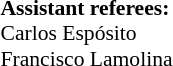<table style="width:100%; font-size:90%;">
<tr>
<td><br><strong>Assistant referees:</strong>
<br> Carlos Espósito
<br> Francisco Lamolina</td>
</tr>
</table>
